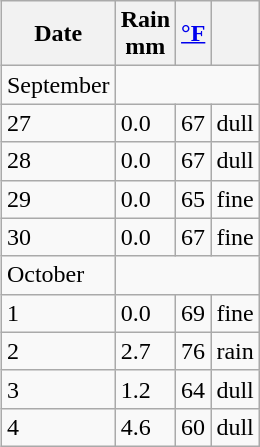<table class="wikitable" align=right style="margin:0 0 1em 1em">
<tr>
<th>Date</th>
<th>Rain<br>mm</th>
<th><a href='#'>°F</a></th>
<th></th>
</tr>
<tr>
<td>September</td>
</tr>
<tr>
<td>27</td>
<td>0.0</td>
<td>67</td>
<td>dull</td>
</tr>
<tr>
<td>28</td>
<td>0.0</td>
<td>67</td>
<td>dull</td>
</tr>
<tr>
<td>29</td>
<td>0.0</td>
<td>65</td>
<td>fine</td>
</tr>
<tr>
<td>30</td>
<td>0.0</td>
<td>67</td>
<td>fine</td>
</tr>
<tr>
<td>October</td>
</tr>
<tr>
<td>1</td>
<td>0.0</td>
<td>69</td>
<td>fine</td>
</tr>
<tr>
<td>2</td>
<td>2.7</td>
<td>76</td>
<td>rain</td>
</tr>
<tr>
<td>3</td>
<td>1.2</td>
<td>64</td>
<td>dull</td>
</tr>
<tr>
<td>4</td>
<td>4.6</td>
<td>60</td>
<td>dull</td>
</tr>
</table>
